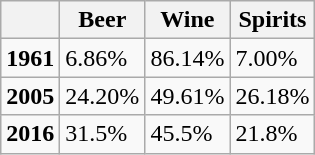<table class="wikitable">
<tr>
<th></th>
<th>Beer</th>
<th>Wine</th>
<th>Spirits</th>
</tr>
<tr>
<td><strong>1961</strong></td>
<td>6.86%</td>
<td>86.14%</td>
<td>7.00%</td>
</tr>
<tr>
<td><strong>2005</strong></td>
<td>24.20%</td>
<td>49.61%</td>
<td>26.18%</td>
</tr>
<tr>
<td><strong>2016</strong></td>
<td>31.5%</td>
<td>45.5%</td>
<td>21.8%</td>
</tr>
</table>
